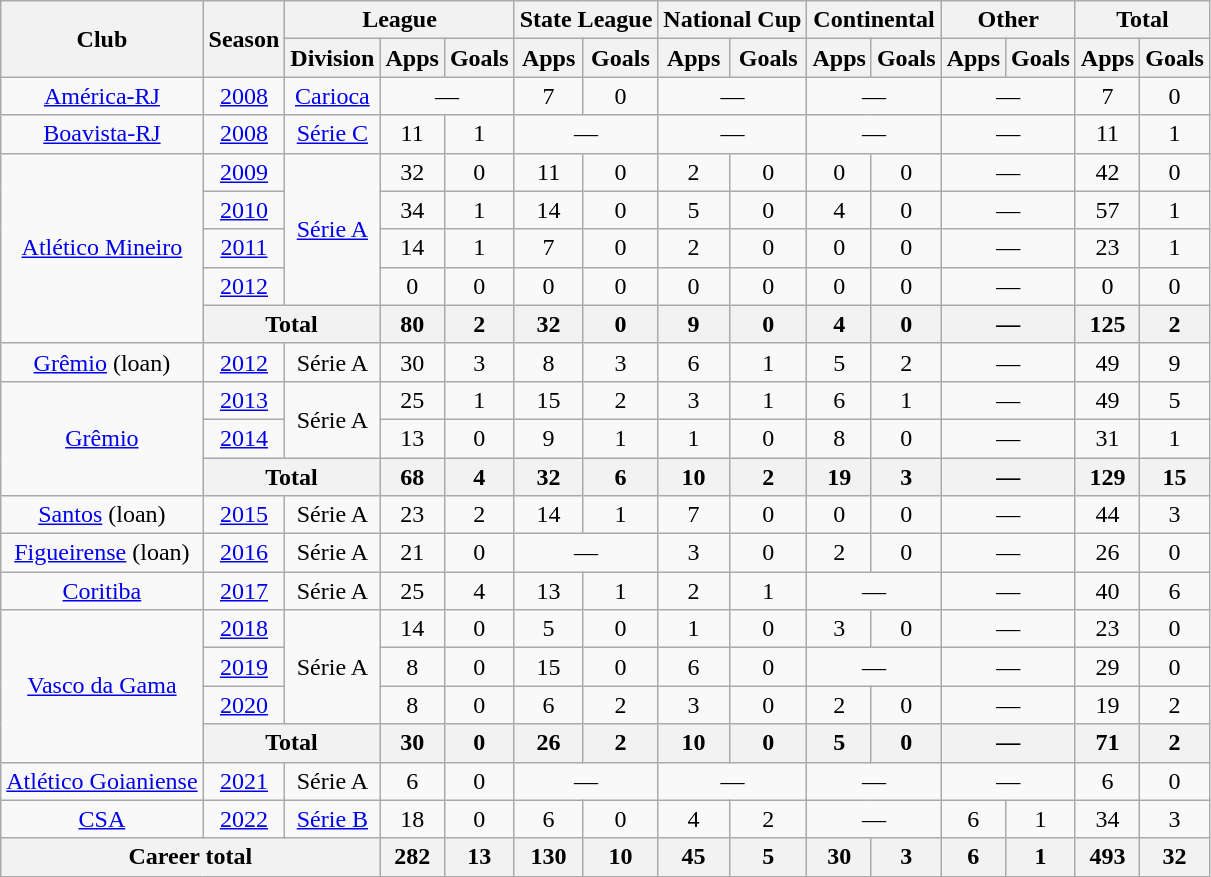<table class="wikitable" style="text-align: center;">
<tr>
<th rowspan="2">Club</th>
<th rowspan="2">Season</th>
<th colspan="3">League</th>
<th colspan="2">State League</th>
<th colspan="2">National Cup</th>
<th colspan="2">Continental</th>
<th colspan="2">Other</th>
<th colspan="2">Total</th>
</tr>
<tr>
<th>Division</th>
<th>Apps</th>
<th>Goals</th>
<th>Apps</th>
<th>Goals</th>
<th>Apps</th>
<th>Goals</th>
<th>Apps</th>
<th>Goals</th>
<th>Apps</th>
<th>Goals</th>
<th>Apps</th>
<th>Goals</th>
</tr>
<tr>
<td valign="center"><a href='#'>América-RJ</a></td>
<td><a href='#'>2008</a></td>
<td><a href='#'>Carioca</a></td>
<td colspan="2">—</td>
<td>7</td>
<td>0</td>
<td colspan="2">—</td>
<td colspan="2">—</td>
<td colspan="2">—</td>
<td>7</td>
<td>0</td>
</tr>
<tr>
<td valign="center"><a href='#'>Boavista-RJ</a></td>
<td><a href='#'>2008</a></td>
<td><a href='#'>Série C</a></td>
<td>11</td>
<td>1</td>
<td colspan="2">—</td>
<td colspan="2">—</td>
<td colspan="2">—</td>
<td colspan="2">—</td>
<td>11</td>
<td>1</td>
</tr>
<tr>
<td rowspan="5" valign="center"><a href='#'>Atlético Mineiro</a></td>
<td><a href='#'>2009</a></td>
<td rowspan="4"><a href='#'>Série A</a></td>
<td>32</td>
<td>0</td>
<td>11</td>
<td>0</td>
<td>2</td>
<td>0</td>
<td>0</td>
<td>0</td>
<td colspan="2">—</td>
<td>42</td>
<td>0</td>
</tr>
<tr>
<td><a href='#'>2010</a></td>
<td>34</td>
<td>1</td>
<td>14</td>
<td>0</td>
<td>5</td>
<td>0</td>
<td>4</td>
<td>0</td>
<td colspan="2">—</td>
<td>57</td>
<td>1</td>
</tr>
<tr>
<td><a href='#'>2011</a></td>
<td>14</td>
<td>1</td>
<td>7</td>
<td>0</td>
<td>2</td>
<td>0</td>
<td>0</td>
<td>0</td>
<td colspan="2">—</td>
<td>23</td>
<td>1</td>
</tr>
<tr>
<td><a href='#'>2012</a></td>
<td>0</td>
<td>0</td>
<td>0</td>
<td>0</td>
<td>0</td>
<td>0</td>
<td>0</td>
<td>0</td>
<td colspan="2">—</td>
<td>0</td>
<td>0</td>
</tr>
<tr>
<th colspan="2">Total</th>
<th>80</th>
<th>2</th>
<th>32</th>
<th>0</th>
<th>9</th>
<th>0</th>
<th>4</th>
<th>0</th>
<th colspan="2">—</th>
<th>125</th>
<th>2</th>
</tr>
<tr>
<td valign="center"><a href='#'>Grêmio</a> (loan)</td>
<td><a href='#'>2012</a></td>
<td>Série A</td>
<td>30</td>
<td>3</td>
<td>8</td>
<td>3</td>
<td>6</td>
<td>1</td>
<td>5</td>
<td>2</td>
<td colspan="2">—</td>
<td>49</td>
<td>9</td>
</tr>
<tr>
<td rowspan="3" valign="center"><a href='#'>Grêmio</a></td>
<td><a href='#'>2013</a></td>
<td rowspan="2">Série A</td>
<td>25</td>
<td>1</td>
<td>15</td>
<td>2</td>
<td>3</td>
<td>1</td>
<td>6</td>
<td>1</td>
<td colspan="2">—</td>
<td>49</td>
<td>5</td>
</tr>
<tr>
<td><a href='#'>2014</a></td>
<td>13</td>
<td>0</td>
<td>9</td>
<td>1</td>
<td>1</td>
<td>0</td>
<td>8</td>
<td>0</td>
<td colspan="2">—</td>
<td>31</td>
<td>1</td>
</tr>
<tr>
<th colspan="2">Total</th>
<th>68</th>
<th>4</th>
<th>32</th>
<th>6</th>
<th>10</th>
<th>2</th>
<th>19</th>
<th>3</th>
<th colspan="2">—</th>
<th>129</th>
<th>15</th>
</tr>
<tr>
<td valign="center"><a href='#'>Santos</a> (loan)</td>
<td><a href='#'>2015</a></td>
<td>Série A</td>
<td>23</td>
<td>2</td>
<td>14</td>
<td>1</td>
<td>7</td>
<td>0</td>
<td>0</td>
<td>0</td>
<td colspan="2">—</td>
<td>44</td>
<td>3</td>
</tr>
<tr>
<td valign="center"><a href='#'>Figueirense</a> (loan)</td>
<td><a href='#'>2016</a></td>
<td>Série A</td>
<td>21</td>
<td>0</td>
<td colspan="2">—</td>
<td>3</td>
<td>0</td>
<td>2</td>
<td>0</td>
<td colspan="2">—</td>
<td>26</td>
<td>0</td>
</tr>
<tr>
<td valign="center"><a href='#'>Coritiba</a></td>
<td><a href='#'>2017</a></td>
<td>Série A</td>
<td>25</td>
<td>4</td>
<td>13</td>
<td>1</td>
<td>2</td>
<td>1</td>
<td colspan="2">—</td>
<td colspan="2">—</td>
<td>40</td>
<td>6</td>
</tr>
<tr>
<td rowspan="4" valign="center"><a href='#'>Vasco da Gama</a></td>
<td><a href='#'>2018</a></td>
<td rowspan="3">Série A</td>
<td>14</td>
<td>0</td>
<td>5</td>
<td>0</td>
<td>1</td>
<td>0</td>
<td>3</td>
<td>0</td>
<td colspan="2">—</td>
<td>23</td>
<td>0</td>
</tr>
<tr>
<td><a href='#'>2019</a></td>
<td>8</td>
<td>0</td>
<td>15</td>
<td>0</td>
<td>6</td>
<td>0</td>
<td colspan="2">—</td>
<td colspan="2">—</td>
<td>29</td>
<td>0</td>
</tr>
<tr>
<td><a href='#'>2020</a></td>
<td>8</td>
<td>0</td>
<td>6</td>
<td>2</td>
<td>3</td>
<td>0</td>
<td>2</td>
<td>0</td>
<td colspan="2">—</td>
<td>19</td>
<td>2</td>
</tr>
<tr>
<th colspan="2">Total</th>
<th>30</th>
<th>0</th>
<th>26</th>
<th>2</th>
<th>10</th>
<th>0</th>
<th>5</th>
<th>0</th>
<th colspan="2">—</th>
<th>71</th>
<th>2</th>
</tr>
<tr>
<td valign="center"><a href='#'>Atlético Goianiense</a></td>
<td><a href='#'>2021</a></td>
<td>Série A</td>
<td>6</td>
<td>0</td>
<td colspan="2">—</td>
<td colspan="2">—</td>
<td colspan="2">—</td>
<td colspan="2">—</td>
<td>6</td>
<td>0</td>
</tr>
<tr>
<td valign="center"><a href='#'>CSA</a></td>
<td><a href='#'>2022</a></td>
<td><a href='#'>Série B</a></td>
<td>18</td>
<td>0</td>
<td>6</td>
<td>0</td>
<td>4</td>
<td>2</td>
<td colspan="2">—</td>
<td>6</td>
<td>1</td>
<td>34</td>
<td>3</td>
</tr>
<tr>
<th colspan="3"><strong>Career total</strong></th>
<th>282</th>
<th>13</th>
<th>130</th>
<th>10</th>
<th>45</th>
<th>5</th>
<th>30</th>
<th>3</th>
<th>6</th>
<th>1</th>
<th>493</th>
<th>32</th>
</tr>
</table>
